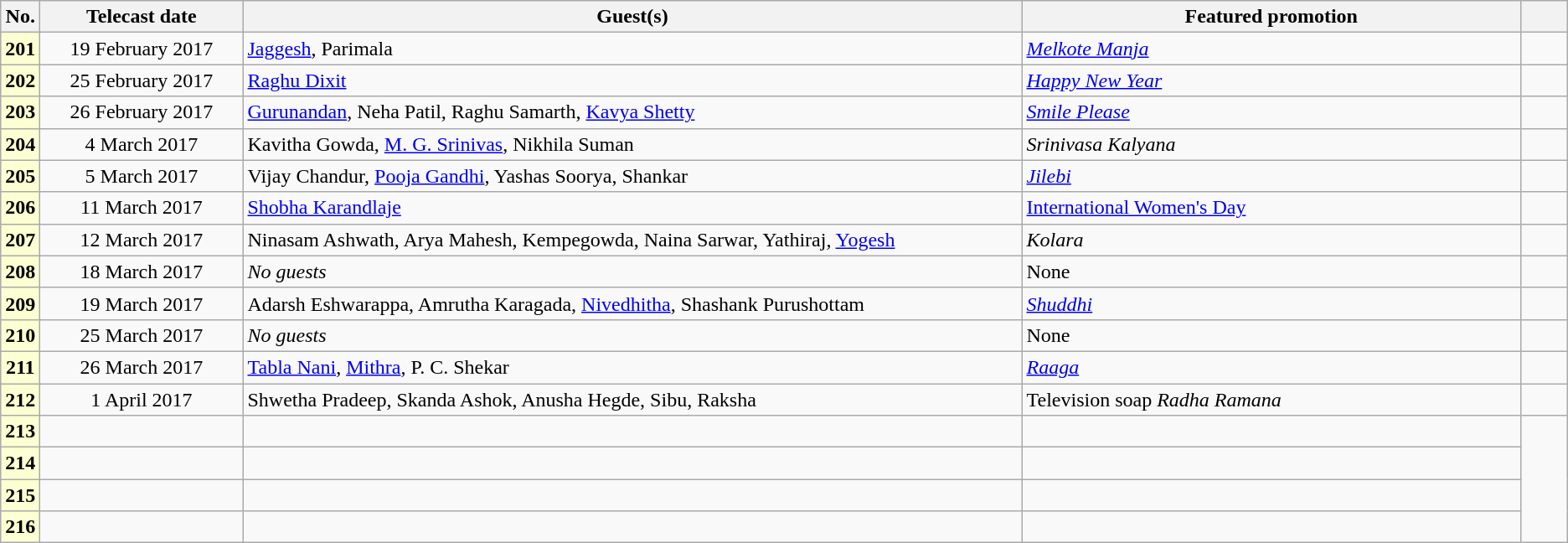<table class="wikitable sortable">
<tr>
<th style="width:2%">No.</th>
<th style="width:13%;">Telecast date</th>
<th style="width:50%">Guest(s)</th>
<th style="width:32%">Featured promotion</th>
<th style="width:3%"></th>
</tr>
<tr>
<th style="background: #fcffd1;">201</th>
<td align="center">19 February 2017</td>
<td><a href='#'>Jaggesh</a>, Parimala</td>
<td><em><a href='#'>Melkote Manja</a></em></td>
<td></td>
</tr>
<tr>
<th style="background: #fcffd1;">202</th>
<td align="center">25 February 2017</td>
<td><a href='#'>Raghu Dixit</a></td>
<td><em><a href='#'>Happy New Year</a></em></td>
<td></td>
</tr>
<tr>
<th style="background: #fcffd1;">203</th>
<td align="center">26 February 2017</td>
<td><a href='#'>Gurunandan</a>, Neha Patil, Raghu Samarth, <a href='#'>Kavya Shetty</a></td>
<td><em><a href='#'>Smile Please</a></em></td>
<td></td>
</tr>
<tr>
<th style="background: #fcffd1;">204</th>
<td align="center">4 March 2017</td>
<td>Kavitha Gowda, <a href='#'>M. G. Srinivas</a>, Nikhila Suman</td>
<td><em>Srinivasa Kalyana</em></td>
<td></td>
</tr>
<tr>
<th style="background: #fcffd1;">205</th>
<td align="center">5 March 2017</td>
<td>Vijay Chandur, <a href='#'>Pooja Gandhi</a>, Yashas Soorya, Shankar</td>
<td><em><a href='#'>Jilebi</a></em></td>
<td></td>
</tr>
<tr>
<th style="background: #fcffd1;">206</th>
<td align="center">11 March 2017</td>
<td><a href='#'>Shobha Karandlaje</a></td>
<td><a href='#'>International Women's Day</a></td>
<td></td>
</tr>
<tr>
<th style="background: #fcffd1;">207</th>
<td align="center">12 March 2017</td>
<td>Ninasam Ashwath, Arya Mahesh, Kempegowda, Naina Sarwar, Yathiraj, <a href='#'>Yogesh</a></td>
<td><em>Kolara</em></td>
<td></td>
</tr>
<tr>
<th style="background: #fcffd1;">208</th>
<td align="center">18 March 2017</td>
<td><em>No guests</em></td>
<td>None</td>
<td></td>
</tr>
<tr>
<th style="background: #fcffd1;">209</th>
<td align="center">19 March 2017</td>
<td>Adarsh Eshwarappa, Amrutha Karagada, <a href='#'>Nivedhitha</a>, Shashank Purushottam</td>
<td><em><a href='#'>Shuddhi</a></em></td>
<td></td>
</tr>
<tr>
<th style="background: #fcffd1;">210</th>
<td align="center">25 March 2017</td>
<td><em>No guests</em></td>
<td>None</td>
<td></td>
</tr>
<tr>
<th style="background: #fcffd1;">211</th>
<td align="center">26 March 2017</td>
<td><a href='#'>Tabla Nani</a>, <a href='#'>Mithra</a>, P. C. Shekar</td>
<td><em><a href='#'>Raaga</a></em></td>
<td></td>
</tr>
<tr>
<th style="background: #fcffd1;">212</th>
<td align="center">1 April 2017</td>
<td>Shwetha Pradeep, Skanda Ashok, Anusha Hegde, Sibu, Raksha</td>
<td>Television soap <em>Radha Ramana</em></td>
<td></td>
</tr>
<tr>
<th style="background: #fcffd1;">213</th>
<td></td>
<td></td>
<td></td>
</tr>
<tr>
<th style="background: #fcffd1;">214</th>
<td></td>
<td></td>
<td></td>
</tr>
<tr>
<th style="background: #fcffd1;">215</th>
<td></td>
<td></td>
<td></td>
</tr>
<tr>
<th style="background: #fcffd1;">216</th>
<td></td>
<td></td>
<td></td>
</tr>
</table>
